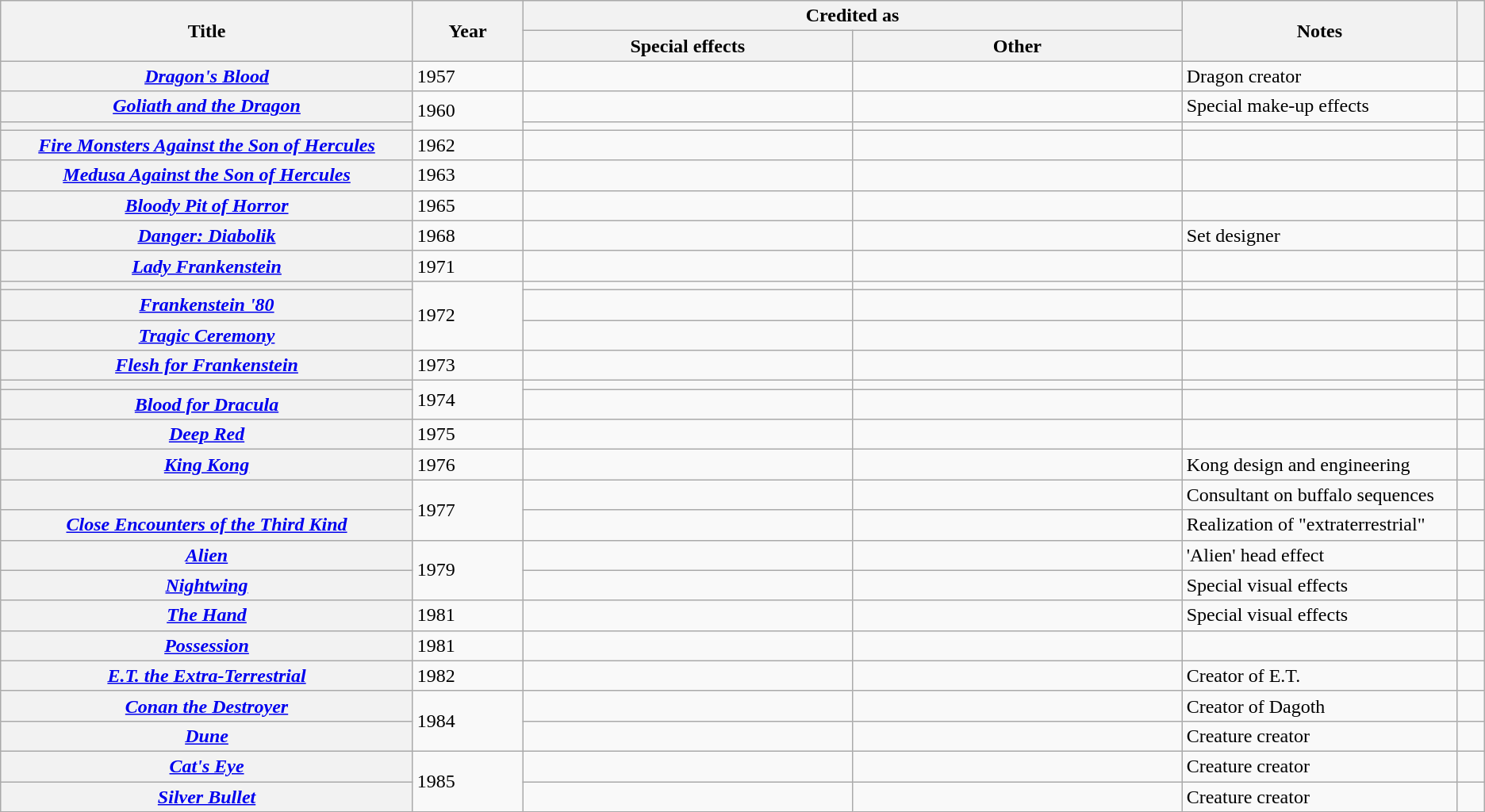<table class="wikitable sortable plainrowheaders">
<tr>
<th width="15%" rowspan="2" scope="col">Title</th>
<th width="4%" rowspan="2" scope="col">Year</th>
<th colspan="2" scope="col">Credited as</th>
<th width="10%" rowspan="2" scope="col" class="unsortable">Notes</th>
<th width="1%" rowspan="2" scope="col" class="unsortable"></th>
</tr>
<tr>
<th width=12%>Special effects</th>
<th width=12%>Other</th>
</tr>
<tr>
<th scope="row"><em><a href='#'>Dragon's Blood</a></em></th>
<td>1957</td>
<td></td>
<td></td>
<td>Dragon creator</td>
<td style="text-align:center;"></td>
</tr>
<tr>
<th scope="row"><em><a href='#'>Goliath and the Dragon</a></em></th>
<td rowspan="2">1960</td>
<td></td>
<td></td>
<td>Special make-up effects</td>
<td style="text-align:center;"></td>
</tr>
<tr>
<th scope="row"></th>
<td></td>
<td></td>
<td></td>
<td style="text-align:center;"></td>
</tr>
<tr>
<th scope="row"><em><a href='#'>Fire Monsters Against the Son of Hercules</a></em></th>
<td>1962</td>
<td></td>
<td></td>
<td></td>
<td style="text-align:center;"></td>
</tr>
<tr>
<th scope="row"><em><a href='#'>Medusa Against the Son of Hercules</a></em></th>
<td>1963</td>
<td></td>
<td></td>
<td></td>
<td style="text-align:center;"></td>
</tr>
<tr>
<th scope="row"><em><a href='#'>Bloody Pit of Horror</a></em></th>
<td>1965</td>
<td></td>
<td></td>
<td></td>
<td style="text-align:center;"></td>
</tr>
<tr>
<th scope="row"><em><a href='#'>Danger: Diabolik</a></em></th>
<td>1968</td>
<td></td>
<td></td>
<td>Set designer</td>
<td style="text-align:center;"></td>
</tr>
<tr>
<th scope="row"><em><a href='#'>Lady Frankenstein</a></em></th>
<td>1971</td>
<td></td>
<td></td>
<td></td>
<td style="text-align:center;"></td>
</tr>
<tr>
<th scope="row"></th>
<td rowspan="3">1972</td>
<td></td>
<td></td>
<td></td>
<td style="text-align:center;"></td>
</tr>
<tr>
<th scope="row"><em><a href='#'>Frankenstein '80</a></em></th>
<td></td>
<td></td>
<td></td>
<td style="text-align:center;"></td>
</tr>
<tr>
<th scope="row"><em><a href='#'>Tragic Ceremony</a></em></th>
<td></td>
<td></td>
<td></td>
<td style="text-align:center;"></td>
</tr>
<tr>
<th scope="row"><em><a href='#'>Flesh for Frankenstein</a></em></th>
<td>1973</td>
<td></td>
<td></td>
<td></td>
<td style="text-align:center;"></td>
</tr>
<tr>
<th scope="row"></th>
<td rowspan="2">1974</td>
<td></td>
<td></td>
<td></td>
<td style="text-align:center;"></td>
</tr>
<tr>
<th scope="row"><em><a href='#'>Blood for Dracula</a></em></th>
<td></td>
<td></td>
<td></td>
<td style="text-align:center;"></td>
</tr>
<tr>
<th scope="row"><em><a href='#'>Deep Red</a></em></th>
<td>1975</td>
<td></td>
<td></td>
<td></td>
<td style="text-align:center;"></td>
</tr>
<tr>
<th scope="row"><em><a href='#'>King Kong</a></em></th>
<td>1976</td>
<td></td>
<td></td>
<td>Kong design and engineering</td>
<td style="text-align:center;"></td>
</tr>
<tr>
<th scope="row"></th>
<td rowspan="2">1977</td>
<td></td>
<td></td>
<td>Consultant on buffalo sequences</td>
<td style="text-align:center;"></td>
</tr>
<tr>
<th scope="row"><em><a href='#'>Close Encounters of the Third Kind</a></em></th>
<td></td>
<td></td>
<td>Realization of "extraterrestrial"</td>
<td style="text-align:center;"></td>
</tr>
<tr>
<th scope="row"><em><a href='#'>Alien</a></em></th>
<td rowspan="2">1979</td>
<td></td>
<td></td>
<td>'Alien' head effect</td>
<td style="text-align:center;"></td>
</tr>
<tr>
<th scope="row"><em><a href='#'>Nightwing</a></em></th>
<td></td>
<td></td>
<td>Special visual effects</td>
<td style="text-align:center;"></td>
</tr>
<tr>
<th scope="row"><em><a href='#'>The Hand</a></em></th>
<td>1981</td>
<td></td>
<td></td>
<td>Special visual effects</td>
<td style="text-align:center;"></td>
</tr>
<tr>
<th scope="row"><em><a href='#'>Possession</a></em></th>
<td>1981</td>
<td></td>
<td></td>
<td></td>
<td style="text-align:center;"></td>
</tr>
<tr>
<th scope="row"><em><a href='#'>E.T. the Extra-Terrestrial</a></em></th>
<td>1982</td>
<td></td>
<td></td>
<td>Creator of E.T.</td>
<td style="text-align:center;"></td>
</tr>
<tr>
<th scope="row"><em><a href='#'>Conan the Destroyer</a></em></th>
<td rowspan="2">1984</td>
<td></td>
<td></td>
<td>Creator of Dagoth</td>
<td style="text-align:center;"></td>
</tr>
<tr>
<th scope="row"><em><a href='#'>Dune</a></em></th>
<td></td>
<td></td>
<td>Creature creator</td>
<td style="text-align:center;"></td>
</tr>
<tr>
<th scope="row"><em><a href='#'>Cat's Eye</a></em></th>
<td rowspan="2">1985</td>
<td></td>
<td></td>
<td>Creature creator</td>
<td style="text-align:center;"></td>
</tr>
<tr>
<th scope="row"><em><a href='#'>Silver Bullet</a></em></th>
<td></td>
<td></td>
<td>Creature creator</td>
<td style="text-align:center;"></td>
</tr>
</table>
